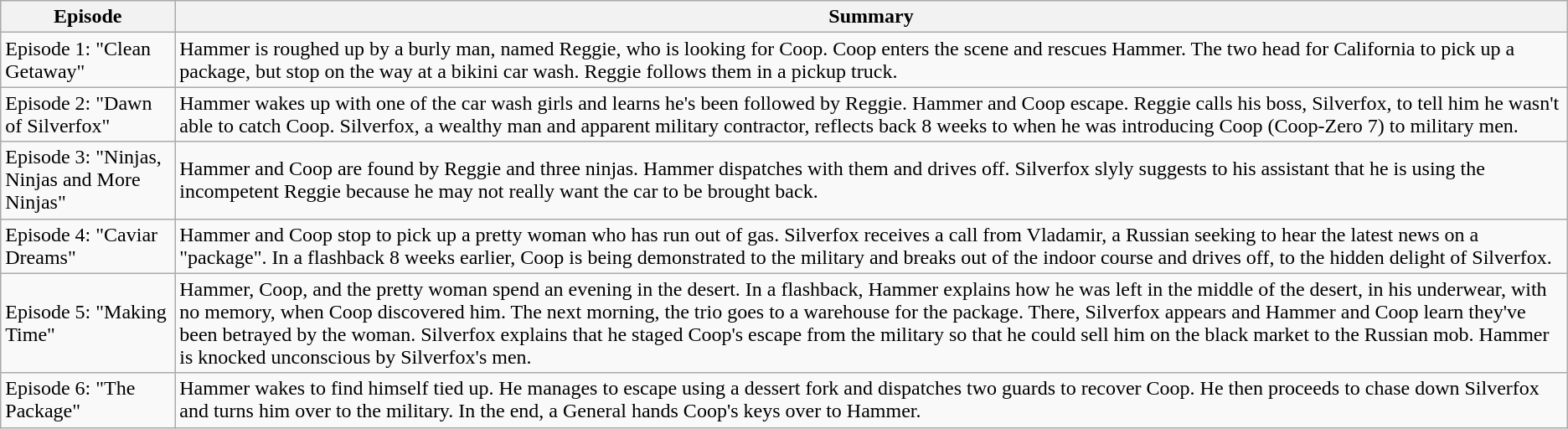<table class="wikitable">
<tr>
<th>Episode</th>
<th>Summary</th>
</tr>
<tr>
<td>Episode 1: "Clean Getaway"</td>
<td>Hammer is roughed up by a burly man, named Reggie, who is looking for Coop.  Coop enters the scene and rescues Hammer.  The two head for California to pick up a package, but stop on the way at a bikini car wash.  Reggie follows them in a pickup truck.</td>
</tr>
<tr>
<td>Episode 2: "Dawn of Silverfox"</td>
<td>Hammer wakes up with one of the car wash girls and learns he's been followed by Reggie.  Hammer and Coop escape.  Reggie calls his boss, Silverfox, to tell him he wasn't able to catch Coop.  Silverfox, a wealthy man and apparent military contractor, reflects back 8 weeks to when he was introducing Coop (Coop-Zero 7) to military men.</td>
</tr>
<tr>
<td>Episode 3: "Ninjas, Ninjas and More Ninjas"</td>
<td>Hammer and Coop are found by Reggie and three ninjas.  Hammer dispatches with them and drives off.  Silverfox slyly suggests to his assistant that he is using the incompetent Reggie because he may not really want the car to be brought back.</td>
</tr>
<tr>
<td>Episode 4: "Caviar Dreams"</td>
<td>Hammer and Coop stop to pick up a pretty woman who has run out of gas.  Silverfox receives a call from Vladamir, a Russian seeking to hear the latest news on a "package".  In a flashback 8 weeks earlier, Coop is being demonstrated to the military and breaks out of the indoor course and drives off, to the hidden delight of Silverfox.</td>
</tr>
<tr>
<td>Episode 5: "Making Time"</td>
<td>Hammer, Coop, and the pretty woman spend an evening in the desert.  In a flashback, Hammer explains how he was left in the middle of the desert, in his underwear, with no memory, when Coop discovered him.  The next morning, the trio goes to a warehouse for the package.  There, Silverfox appears and Hammer and Coop learn they've been betrayed by the woman.  Silverfox explains that he staged Coop's escape from the military so that he could sell him on the black market to the Russian mob.  Hammer is knocked unconscious by Silverfox's men.</td>
</tr>
<tr>
<td>Episode 6: "The Package"</td>
<td>Hammer wakes to find himself tied up.  He manages to escape using a dessert fork and dispatches two guards to recover Coop.  He then proceeds to chase down Silverfox and turns him over to the military.  In the end, a General hands Coop's keys over to Hammer.</td>
</tr>
</table>
